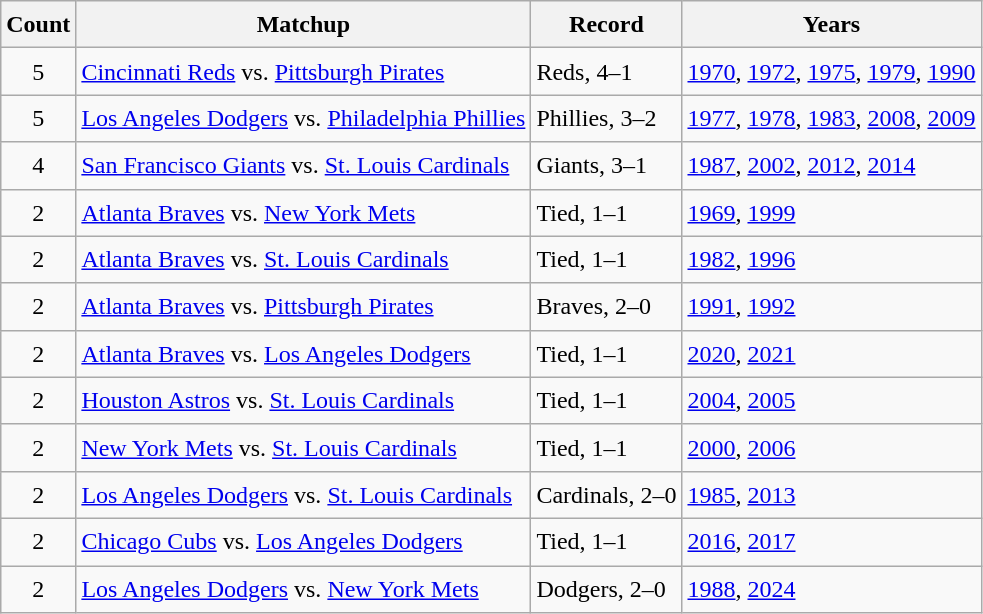<table class="wikitable" style="font-size:1.00em; line-height:1.5em;">
<tr>
<th>Count</th>
<th>Matchup</th>
<th>Record</th>
<th>Years</th>
</tr>
<tr>
<td align="center">5</td>
<td><a href='#'>Cincinnati Reds</a> vs. <a href='#'>Pittsburgh Pirates</a></td>
<td>Reds, 4–1</td>
<td><a href='#'>1970</a>, <a href='#'>1972</a>, <a href='#'>1975</a>, <a href='#'>1979</a>, <a href='#'>1990</a></td>
</tr>
<tr>
<td align="center">5</td>
<td><a href='#'>Los Angeles Dodgers</a> vs. <a href='#'>Philadelphia Phillies</a></td>
<td>Phillies, 3–2</td>
<td><a href='#'>1977</a>, <a href='#'>1978</a>, <a href='#'>1983</a>, <a href='#'>2008</a>, <a href='#'>2009</a></td>
</tr>
<tr>
<td align="center">4</td>
<td><a href='#'>San Francisco Giants</a> vs. <a href='#'>St. Louis Cardinals</a></td>
<td>Giants, 3–1</td>
<td><a href='#'>1987</a>, <a href='#'>2002</a>, <a href='#'>2012</a>, <a href='#'>2014</a></td>
</tr>
<tr>
<td align="center">2</td>
<td><a href='#'>Atlanta Braves</a> vs. <a href='#'>New York Mets</a></td>
<td>Tied, 1–1</td>
<td><a href='#'>1969</a>, <a href='#'>1999</a></td>
</tr>
<tr>
<td align="center">2</td>
<td><a href='#'>Atlanta Braves</a> vs. <a href='#'>St. Louis Cardinals</a></td>
<td>Tied, 1–1</td>
<td><a href='#'>1982</a>, <a href='#'>1996</a></td>
</tr>
<tr>
<td align="center">2</td>
<td><a href='#'>Atlanta Braves</a> vs. <a href='#'>Pittsburgh Pirates</a></td>
<td>Braves, 2–0</td>
<td><a href='#'>1991</a>, <a href='#'>1992</a></td>
</tr>
<tr>
<td align="center">2</td>
<td><a href='#'>Atlanta Braves</a> vs. <a href='#'>Los Angeles Dodgers</a></td>
<td>Tied, 1–1</td>
<td><a href='#'>2020</a>, <a href='#'>2021</a></td>
</tr>
<tr>
<td align="center">2</td>
<td><a href='#'>Houston Astros</a> vs. <a href='#'>St. Louis Cardinals</a></td>
<td>Tied, 1–1</td>
<td><a href='#'>2004</a>, <a href='#'>2005</a></td>
</tr>
<tr>
<td align="center">2</td>
<td><a href='#'>New York Mets</a> vs. <a href='#'>St. Louis Cardinals</a></td>
<td>Tied, 1–1</td>
<td><a href='#'>2000</a>, <a href='#'>2006</a></td>
</tr>
<tr>
<td align="center">2</td>
<td><a href='#'>Los Angeles Dodgers</a> vs. <a href='#'>St. Louis Cardinals</a></td>
<td>Cardinals, 2–0</td>
<td><a href='#'>1985</a>, <a href='#'>2013</a></td>
</tr>
<tr>
<td align="center">2</td>
<td><a href='#'>Chicago Cubs</a> vs. <a href='#'>Los Angeles Dodgers</a></td>
<td>Tied, 1–1</td>
<td><a href='#'>2016</a>, <a href='#'>2017</a></td>
</tr>
<tr>
<td align="center">2</td>
<td><a href='#'>Los Angeles Dodgers</a> vs. <a href='#'>New York Mets</a></td>
<td>Dodgers, 2–0</td>
<td><a href='#'>1988</a>, <a href='#'>2024</a></td>
</tr>
</table>
